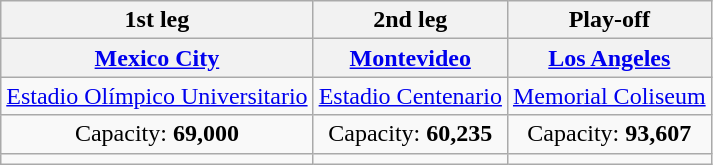<table class="wikitable" style="text-align:center">
<tr>
<th>1st leg</th>
<th>2nd leg</th>
<th>Play-off</th>
</tr>
<tr>
<th> <a href='#'>Mexico City</a></th>
<th> <a href='#'>Montevideo</a></th>
<th> <a href='#'>Los Angeles</a></th>
</tr>
<tr>
<td><a href='#'>Estadio Olímpico Universitario</a></td>
<td><a href='#'>Estadio Centenario</a></td>
<td><a href='#'>Memorial Coliseum</a></td>
</tr>
<tr>
<td>Capacity: <strong>69,000</strong></td>
<td>Capacity: <strong>60,235</strong></td>
<td>Capacity: <strong>93,607</strong></td>
</tr>
<tr>
<td></td>
<td></td>
<td></td>
</tr>
</table>
